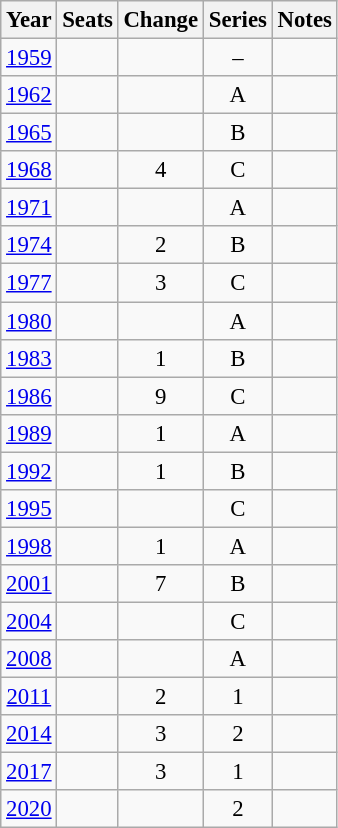<table class="wikitable" style="font-size:95%;text-align:center;">
<tr>
<th>Year</th>
<th>Seats</th>
<th>Change</th>
<th>Series</th>
<th>Notes</th>
</tr>
<tr>
<td><a href='#'>1959</a></td>
<td></td>
<td></td>
<td>–</td>
<td></td>
</tr>
<tr>
<td><a href='#'>1962</a></td>
<td></td>
<td></td>
<td>A</td>
<td></td>
</tr>
<tr>
<td><a href='#'>1965</a></td>
<td></td>
<td></td>
<td>B</td>
<td></td>
</tr>
<tr>
<td><a href='#'>1968</a></td>
<td></td>
<td>4</td>
<td>C</td>
<td></td>
</tr>
<tr>
<td><a href='#'>1971</a></td>
<td></td>
<td></td>
<td>A</td>
<td></td>
</tr>
<tr>
<td><a href='#'>1974</a></td>
<td></td>
<td>2</td>
<td>B</td>
<td></td>
</tr>
<tr>
<td><a href='#'>1977</a></td>
<td></td>
<td>3</td>
<td>C</td>
<td></td>
</tr>
<tr>
<td><a href='#'>1980</a></td>
<td></td>
<td></td>
<td>A</td>
<td></td>
</tr>
<tr>
<td><a href='#'>1983</a></td>
<td></td>
<td>1</td>
<td>B</td>
<td></td>
</tr>
<tr>
<td><a href='#'>1986</a></td>
<td></td>
<td>9</td>
<td>C</td>
<td></td>
</tr>
<tr>
<td><a href='#'>1989</a></td>
<td></td>
<td>1</td>
<td>A</td>
<td></td>
</tr>
<tr>
<td><a href='#'>1992</a></td>
<td></td>
<td>1</td>
<td>B</td>
<td></td>
</tr>
<tr>
<td><a href='#'>1995</a></td>
<td></td>
<td></td>
<td>C</td>
<td></td>
</tr>
<tr>
<td><a href='#'>1998</a></td>
<td></td>
<td>1</td>
<td>A</td>
<td></td>
</tr>
<tr>
<td><a href='#'>2001</a></td>
<td></td>
<td>7</td>
<td>B</td>
<td></td>
</tr>
<tr>
<td><a href='#'>2004</a></td>
<td></td>
<td></td>
<td>C</td>
<td></td>
</tr>
<tr>
<td><a href='#'>2008</a></td>
<td></td>
<td></td>
<td>A</td>
<td></td>
</tr>
<tr>
<td><a href='#'>2011</a></td>
<td></td>
<td>2</td>
<td>1</td>
<td></td>
</tr>
<tr>
<td><a href='#'>2014</a></td>
<td></td>
<td>3</td>
<td>2</td>
<td></td>
</tr>
<tr>
<td><a href='#'>2017</a></td>
<td></td>
<td>3</td>
<td>1</td>
<td></td>
</tr>
<tr>
<td><a href='#'>2020</a></td>
<td></td>
<td></td>
<td>2</td>
<td></td>
</tr>
</table>
